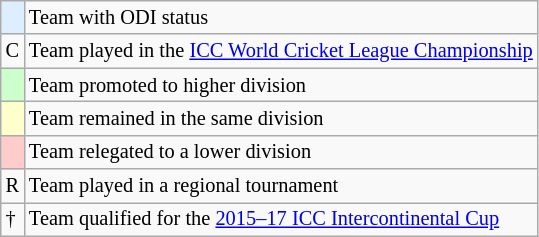<table class="wikitable" style="font-size:85%">
<tr>
<td style="background:#def"></td>
<td>Team with ODI status</td>
</tr>
<tr>
<td>C</td>
<td>Team played in the <a href='#'>ICC World Cricket League Championship</a></td>
</tr>
<tr>
<td style="background:#cfc"></td>
<td>Team promoted to higher division</td>
</tr>
<tr>
<td style="background:#ffc"></td>
<td>Team remained in the same division</td>
</tr>
<tr>
<td style="background:#fcc"></td>
<td>Team relegated to a lower division</td>
</tr>
<tr>
<td>R</td>
<td>Team played in a regional tournament</td>
</tr>
<tr>
<td>†</td>
<td>Team qualified for the <a href='#'>2015–17 ICC Intercontinental Cup</a></td>
</tr>
</table>
